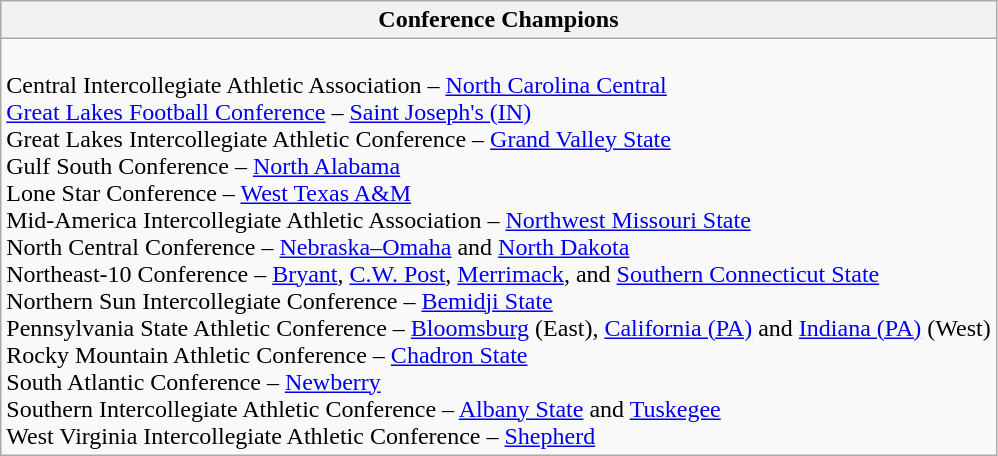<table class="wikitable">
<tr>
<th>Conference Champions</th>
</tr>
<tr>
<td><br>Central Intercollegiate Athletic Association – <a href='#'>North Carolina Central</a><br>
<a href='#'>Great Lakes Football Conference</a> – <a href='#'>Saint Joseph's (IN)</a><br>
Great Lakes Intercollegiate Athletic Conference – <a href='#'>Grand Valley State</a><br>
Gulf South Conference – <a href='#'>North Alabama</a><br>
Lone Star Conference – <a href='#'>West Texas A&M</a><br>
Mid-America Intercollegiate Athletic Association – <a href='#'>Northwest Missouri State</a><br>
North Central Conference – <a href='#'>Nebraska–Omaha</a> and <a href='#'>North Dakota</a><br>
Northeast-10 Conference – <a href='#'>Bryant</a>, <a href='#'>C.W. Post</a>, <a href='#'>Merrimack</a>, and <a href='#'>Southern Connecticut State</a><br>
Northern Sun Intercollegiate Conference – <a href='#'>Bemidji State</a><br>
Pennsylvania State Athletic Conference – <a href='#'>Bloomsburg</a> (East), <a href='#'>California (PA)</a> and <a href='#'>Indiana (PA)</a> (West)<br>
Rocky Mountain Athletic Conference – <a href='#'>Chadron State</a><br>
South Atlantic Conference – <a href='#'>Newberry</a><br>
Southern Intercollegiate Athletic Conference – <a href='#'>Albany State</a> and <a href='#'>Tuskegee</a><br>
West Virginia Intercollegiate Athletic Conference – <a href='#'>Shepherd</a></td>
</tr>
</table>
